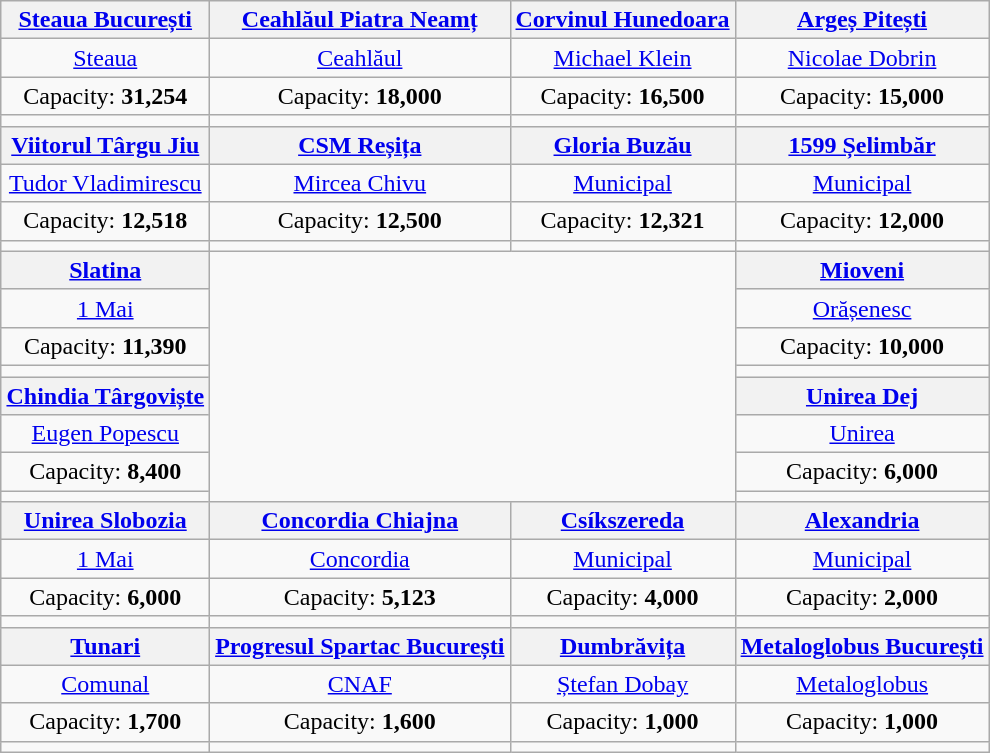<table class="wikitable" style="text-align:center; margin:0.5em auto;">
<tr>
<th><a href='#'>Steaua București</a></th>
<th><a href='#'>Ceahlăul Piatra Neamț</a></th>
<th><a href='#'>Corvinul Hunedoara</a></th>
<th><a href='#'>Argeș Pitești</a></th>
</tr>
<tr>
<td><a href='#'>Steaua</a></td>
<td><a href='#'>Ceahlăul</a></td>
<td><a href='#'>Michael Klein</a></td>
<td><a href='#'>Nicolae Dobrin</a></td>
</tr>
<tr>
<td>Capacity: <strong>31,254</strong></td>
<td>Capacity: <strong>18,000</strong></td>
<td>Capacity: <strong>16,500</strong></td>
<td>Capacity: <strong>15,000</strong></td>
</tr>
<tr>
<td></td>
<td></td>
<td></td>
<td></td>
</tr>
<tr>
<th><a href='#'>Viitorul Târgu Jiu</a></th>
<th><a href='#'>CSM Reșița</a></th>
<th><a href='#'>Gloria Buzău</a></th>
<th><a href='#'>1599 Șelimbăr</a></th>
</tr>
<tr>
<td><a href='#'>Tudor Vladimirescu</a></td>
<td><a href='#'>Mircea Chivu</a></td>
<td><a href='#'>Municipal</a></td>
<td><a href='#'>Municipal</a></td>
</tr>
<tr>
<td>Capacity: <strong>12,518</strong></td>
<td>Capacity: <strong>12,500</strong></td>
<td>Capacity: <strong>12,321</strong></td>
<td>Capacity: <strong>12,000</strong></td>
</tr>
<tr>
<td></td>
<td></td>
<td></td>
<td></td>
</tr>
<tr>
<th><a href='#'>Slatina</a></th>
<td colspan="2" rowspan="8"><br>
</td>
<th><a href='#'>Mioveni</a></th>
</tr>
<tr>
<td><a href='#'>1 Mai</a></td>
<td><a href='#'>Orășenesc</a></td>
</tr>
<tr>
<td>Capacity: <strong>11,390</strong></td>
<td>Capacity: <strong>10,000</strong></td>
</tr>
<tr>
<td></td>
<td></td>
</tr>
<tr>
<th><a href='#'>Chindia Târgoviște</a></th>
<th><a href='#'>Unirea Dej</a></th>
</tr>
<tr>
<td><a href='#'>Eugen Popescu</a></td>
<td><a href='#'>Unirea</a></td>
</tr>
<tr>
<td>Capacity: <strong>8,400</strong></td>
<td>Capacity: <strong>6,000</strong></td>
</tr>
<tr>
<td></td>
<td></td>
</tr>
<tr>
<th><a href='#'>Unirea Slobozia</a></th>
<th><a href='#'>Concordia Chiajna</a></th>
<th><a href='#'>Csíkszereda</a></th>
<th><a href='#'>Alexandria</a></th>
</tr>
<tr>
<td><a href='#'>1 Mai</a></td>
<td><a href='#'>Concordia</a></td>
<td><a href='#'>Municipal</a></td>
<td><a href='#'>Municipal</a></td>
</tr>
<tr>
<td>Capacity: <strong>6,000</strong></td>
<td>Capacity: <strong>5,123</strong></td>
<td>Capacity: <strong>4,000</strong></td>
<td>Capacity: <strong>2,000</strong></td>
</tr>
<tr>
<td></td>
<td></td>
<td></td>
<td></td>
</tr>
<tr>
<th><a href='#'>Tunari</a></th>
<th><a href='#'>Progresul Spartac București</a></th>
<th><a href='#'>Dumbrăvița</a></th>
<th><a href='#'>Metaloglobus București</a></th>
</tr>
<tr>
<td><a href='#'>Comunal</a></td>
<td><a href='#'>CNAF</a></td>
<td><a href='#'>Ștefan Dobay</a></td>
<td><a href='#'>Metaloglobus</a></td>
</tr>
<tr>
<td>Capacity: <strong>1,700</strong></td>
<td>Capacity: <strong>1,600</strong></td>
<td>Capacity: <strong>1,000</strong></td>
<td>Capacity: <strong>1,000</strong></td>
</tr>
<tr>
<td></td>
<td></td>
<td></td>
<td></td>
</tr>
</table>
